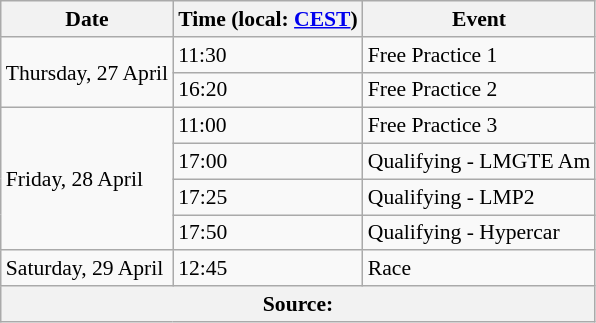<table class="wikitable" style="font-size: 90%;">
<tr>
<th>Date</th>
<th>Time (local: <a href='#'>CEST</a>)</th>
<th>Event</th>
</tr>
<tr>
<td rowspan="2">Thursday, 27 April</td>
<td>11:30</td>
<td>Free Practice 1</td>
</tr>
<tr>
<td>16:20</td>
<td>Free Practice 2</td>
</tr>
<tr>
<td rowspan="4">Friday, 28 April</td>
<td>11:00</td>
<td>Free Practice 3</td>
</tr>
<tr>
<td>17:00</td>
<td>Qualifying - LMGTE Am</td>
</tr>
<tr>
<td>17:25</td>
<td>Qualifying - LMP2</td>
</tr>
<tr>
<td>17:50</td>
<td>Qualifying - Hypercar</td>
</tr>
<tr>
<td>Saturday, 29 April</td>
<td>12:45</td>
<td>Race</td>
</tr>
<tr>
<th colspan="3">Source:</th>
</tr>
</table>
